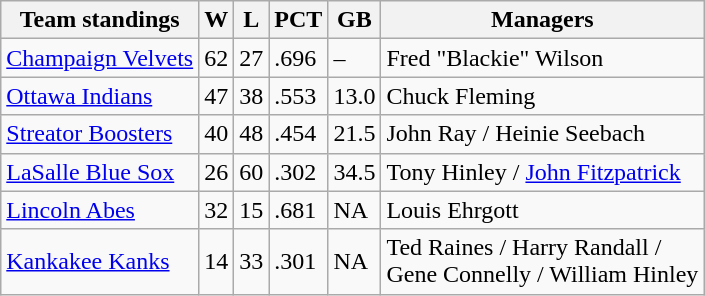<table class="wikitable">
<tr>
<th>Team standings</th>
<th>W</th>
<th>L</th>
<th>PCT</th>
<th>GB</th>
<th>Managers</th>
</tr>
<tr>
<td><a href='#'>Champaign Velvets</a></td>
<td>62</td>
<td>27</td>
<td>.696</td>
<td>–</td>
<td>Fred "Blackie" Wilson</td>
</tr>
<tr>
<td><a href='#'>Ottawa Indians</a></td>
<td>47</td>
<td>38</td>
<td>.553</td>
<td>13.0</td>
<td>Chuck Fleming</td>
</tr>
<tr>
<td><a href='#'>Streator Boosters</a></td>
<td>40</td>
<td>48</td>
<td>.454</td>
<td>21.5</td>
<td>John Ray / Heinie Seebach</td>
</tr>
<tr>
<td><a href='#'>LaSalle Blue Sox</a></td>
<td>26</td>
<td>60</td>
<td>.302</td>
<td>34.5</td>
<td>Tony Hinley / <a href='#'>John Fitzpatrick</a></td>
</tr>
<tr>
<td><a href='#'>Lincoln Abes</a></td>
<td>32</td>
<td>15</td>
<td>.681</td>
<td>NA</td>
<td>Louis Ehrgott</td>
</tr>
<tr>
<td><a href='#'>Kankakee Kanks</a></td>
<td>14</td>
<td>33</td>
<td>.301</td>
<td>NA</td>
<td>Ted Raines / Harry Randall /<br> Gene Connelly / William Hinley</td>
</tr>
</table>
